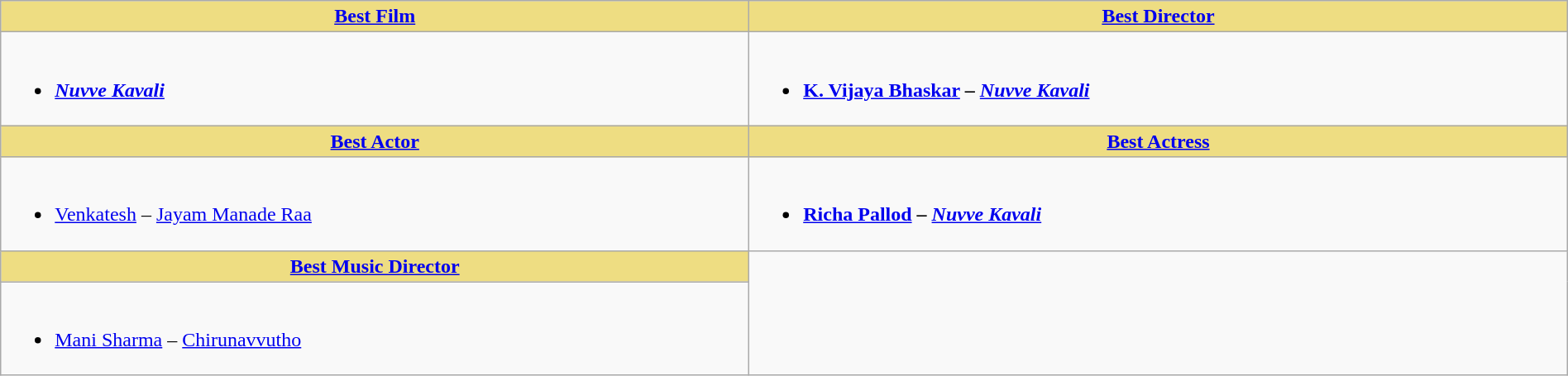<table class="wikitable" width =100%|>
<tr>
<th ! style="background:#eedd82; text-align:center;"><a href='#'>Best Film</a></th>
<th ! style="background:#eedd82; text-align:center;"><a href='#'>Best Director</a></th>
</tr>
<tr>
<td valign="top"><br><ul><li><strong><em><a href='#'>Nuvve Kavali</a></em></strong></li></ul></td>
<td valign="top"><br><ul><li><strong><a href='#'>K. Vijaya Bhaskar</a> – <em><a href='#'>Nuvve Kavali</a><strong><em></li></ul></td>
</tr>
<tr>
<th ! style="background:#eedd82; text-align:center;"><a href='#'>Best Actor</a></th>
<th ! style="background:#eedd82; text-align:center;"><a href='#'>Best Actress</a></th>
</tr>
<tr>
<td><br><ul><li></strong><a href='#'>Venkatesh</a> – </em><a href='#'>Jayam Manade Raa</a></em></strong></li></ul></td>
<td><br><ul><li><strong><a href='#'>Richa Pallod</a> – <em><a href='#'>Nuvve Kavali</a><strong><em></li></ul></td>
</tr>
<tr>
<th ! style="background:#eedd82; text-align:center;"><a href='#'>Best Music Director</a></th>
</tr>
<tr>
<td><br><ul><li></strong><a href='#'>Mani Sharma</a> – </em><a href='#'>Chirunavvutho</a></em></strong></li></ul></td>
</tr>
</table>
